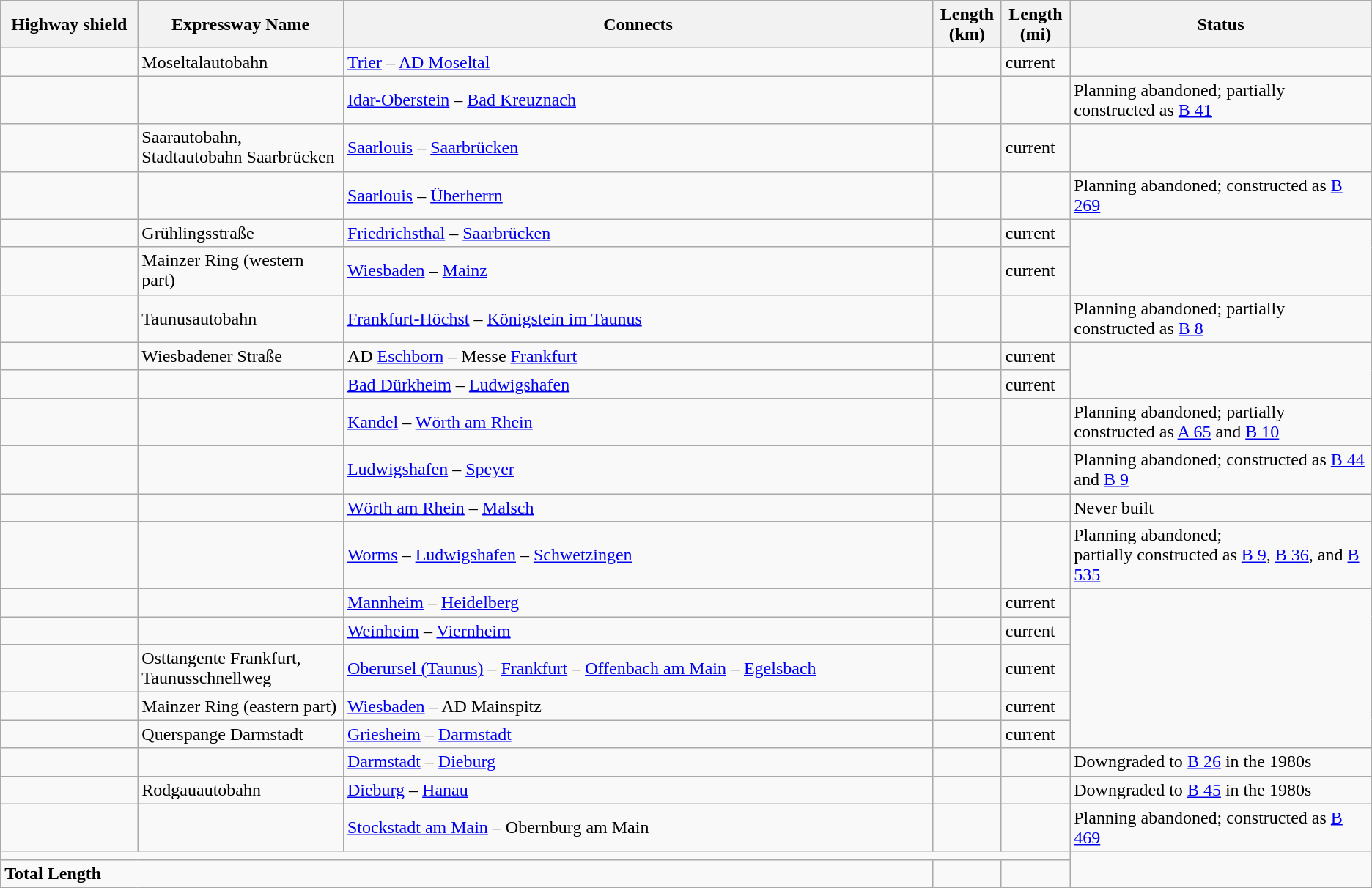<table class="wikitable">
<tr>
<th style="width:10%;">Highway shield</th>
<th style="width:15%;">Expressway Name</th>
<th style="width:43%;">Connects</th>
<th style="width:5%;">Length<br>(km)</th>
<th style="width:5%;">Length<br>(mi)</th>
<th style="width:25%;">Status<br></th>
</tr>
<tr>
<td></td>
<td>Moseltalautobahn</td>
<td><a href='#'>Trier</a> – <a href='#'>AD Moseltal</a></td>
<td></td>
<td>current<br></td>
</tr>
<tr>
<td></td>
<td></td>
<td><a href='#'>Idar-Oberstein</a> – <a href='#'>Bad Kreuznach</a></td>
<td></td>
<td></td>
<td>Planning abandoned; partially constructed as <a href='#'>B 41</a><br></td>
</tr>
<tr>
<td></td>
<td>Saarautobahn, Stadtautobahn Saarbrücken</td>
<td><a href='#'>Saarlouis</a> – <a href='#'>Saarbrücken</a></td>
<td></td>
<td>current<br></td>
</tr>
<tr>
<td></td>
<td></td>
<td><a href='#'>Saarlouis</a> – <a href='#'>Überherrn</a></td>
<td></td>
<td></td>
<td>Planning abandoned; constructed as <a href='#'>B 269</a><br></td>
</tr>
<tr>
<td></td>
<td>Grühlingsstraße</td>
<td><a href='#'>Friedrichsthal</a> – <a href='#'>Saarbrücken</a></td>
<td></td>
<td>current<br></td>
</tr>
<tr>
<td></td>
<td>Mainzer Ring (western part)</td>
<td><a href='#'>Wiesbaden</a> – <a href='#'>Mainz</a></td>
<td></td>
<td>current<br></td>
</tr>
<tr>
<td></td>
<td>Taunusautobahn</td>
<td><a href='#'>Frankfurt-Höchst</a> – <a href='#'>Königstein im Taunus</a></td>
<td></td>
<td></td>
<td>Planning abandoned; partially constructed as <a href='#'>B 8</a><br></td>
</tr>
<tr>
<td></td>
<td>Wiesbadener Straße</td>
<td>AD <a href='#'>Eschborn</a> – Messe <a href='#'>Frankfurt</a></td>
<td></td>
<td>current<br></td>
</tr>
<tr>
<td></td>
<td></td>
<td><a href='#'>Bad Dürkheim</a> – <a href='#'>Ludwigshafen</a></td>
<td></td>
<td>current<br></td>
</tr>
<tr>
<td></td>
<td></td>
<td><a href='#'>Kandel</a> – <a href='#'>Wörth am Rhein</a></td>
<td></td>
<td></td>
<td>Planning abandoned; partially constructed as <a href='#'>A 65</a> and <a href='#'>B 10</a><br></td>
</tr>
<tr>
<td></td>
<td></td>
<td><a href='#'>Ludwigshafen</a> – <a href='#'>Speyer</a></td>
<td></td>
<td></td>
<td>Planning abandoned; constructed as <a href='#'>B 44</a> and <a href='#'>B 9</a><br></td>
</tr>
<tr>
<td></td>
<td></td>
<td><a href='#'>Wörth am Rhein</a> – <a href='#'>Malsch</a></td>
<td></td>
<td></td>
<td>Never built<br></td>
</tr>
<tr>
<td></td>
<td></td>
<td><a href='#'>Worms</a> – <a href='#'>Ludwigshafen</a> – <a href='#'>Schwetzingen</a></td>
<td></td>
<td></td>
<td>Planning abandoned;<br>partially constructed as <a href='#'>B 9</a>,  <a href='#'>B 36</a>, and <a href='#'>B 535</a><br></td>
</tr>
<tr>
<td></td>
<td></td>
<td><a href='#'>Mannheim</a> – <a href='#'>Heidelberg</a></td>
<td></td>
<td>current<br></td>
</tr>
<tr>
<td></td>
<td></td>
<td><a href='#'>Weinheim</a> – <a href='#'>Viernheim</a></td>
<td></td>
<td>current<br></td>
</tr>
<tr>
<td></td>
<td>Osttangente Frankfurt, Taunusschnellweg</td>
<td><a href='#'>Oberursel (Taunus)</a> – <a href='#'>Frankfurt</a> – <a href='#'>Offenbach am Main</a> – <a href='#'>Egelsbach</a></td>
<td></td>
<td>current<br></td>
</tr>
<tr>
<td></td>
<td>Mainzer Ring (eastern part)</td>
<td><a href='#'>Wiesbaden</a> – AD Mainspitz</td>
<td></td>
<td>current<br></td>
</tr>
<tr>
<td></td>
<td>Querspange Darmstadt</td>
<td><a href='#'>Griesheim</a> – <a href='#'>Darmstadt</a></td>
<td></td>
<td>current<br></td>
</tr>
<tr>
<td></td>
<td></td>
<td><a href='#'>Darmstadt</a> – <a href='#'>Dieburg</a></td>
<td></td>
<td></td>
<td>Downgraded to <a href='#'>B 26</a> in the 1980s<br></td>
</tr>
<tr>
<td></td>
<td>Rodgauautobahn</td>
<td><a href='#'>Dieburg</a> – <a href='#'>Hanau</a></td>
<td></td>
<td></td>
<td>Downgraded to <a href='#'>B 45</a> in the 1980s<br></td>
</tr>
<tr>
<td></td>
<td></td>
<td><a href='#'>Stockstadt am Main</a> – Obernburg am Main</td>
<td></td>
<td></td>
<td>Planning abandoned; constructed as <a href='#'>B 469</a><br></td>
</tr>
<tr>
<td colspan="5"></td>
</tr>
<tr style="font-weight:bold;">
<td colspan="3">Total Length</td>
<td></td>
<td colspan="1"></td>
</tr>
</table>
